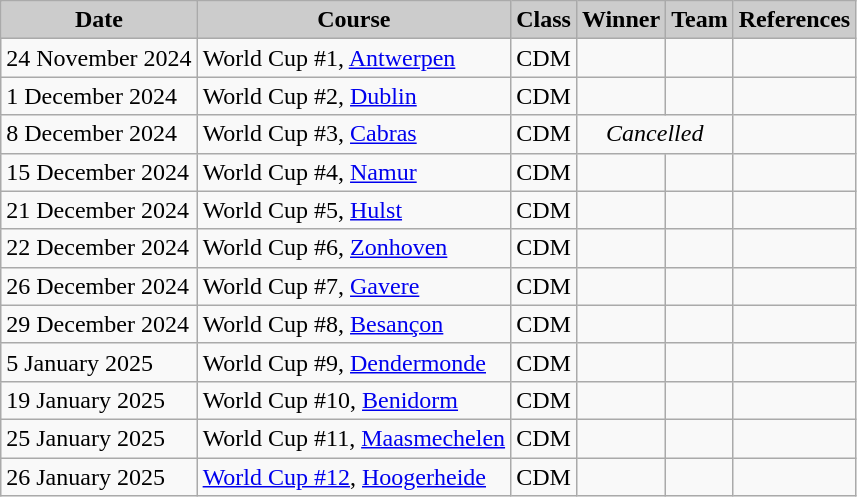<table class="wikitable sortable alternance ">
<tr>
<th scope="col" style="background-color:#CCCCCC;">Date</th>
<th scope="col" style="background-color:#CCCCCC;">Course</th>
<th scope="col" style="background-color:#CCCCCC;">Class</th>
<th scope="col" style="background-color:#CCCCCC;">Winner</th>
<th scope="col" style="background-color:#CCCCCC;">Team</th>
<th scope="col" style="background-color:#CCCCCC;">References</th>
</tr>
<tr>
<td>24 November 2024</td>
<td> World Cup #1, <a href='#'>Antwerpen</a></td>
<td>CDM</td>
<td></td>
<td></td>
<td></td>
</tr>
<tr>
<td>1 December 2024</td>
<td> World Cup #2, <a href='#'>Dublin</a></td>
<td>CDM</td>
<td></td>
<td></td>
<td></td>
</tr>
<tr>
<td>8 December 2024</td>
<td> World Cup #3, <a href='#'>Cabras</a></td>
<td>CDM</td>
<td align=center colspan="2"><em>Cancelled</em></td>
<td></td>
</tr>
<tr>
<td>15 December 2024</td>
<td> World Cup #4, <a href='#'>Namur</a></td>
<td>CDM</td>
<td></td>
<td></td>
<td></td>
</tr>
<tr>
<td>21 December 2024</td>
<td> World Cup #5, <a href='#'>Hulst</a></td>
<td>CDM</td>
<td></td>
<td></td>
<td></td>
</tr>
<tr>
<td>22 December 2024</td>
<td> World Cup #6, <a href='#'>Zonhoven</a></td>
<td>CDM</td>
<td></td>
<td></td>
<td></td>
</tr>
<tr>
<td>26 December 2024</td>
<td> World Cup #7, <a href='#'>Gavere</a></td>
<td>CDM</td>
<td></td>
<td></td>
<td></td>
</tr>
<tr>
<td>29 December 2024</td>
<td> World Cup #8, <a href='#'>Besançon</a></td>
<td>CDM</td>
<td></td>
<td></td>
<td></td>
</tr>
<tr>
<td>5 January 2025</td>
<td> World Cup #9, <a href='#'>Dendermonde</a></td>
<td>CDM</td>
<td></td>
<td></td>
<td></td>
</tr>
<tr>
<td>19 January 2025</td>
<td> World Cup #10, <a href='#'>Benidorm</a></td>
<td>CDM</td>
<td></td>
<td></td>
<td></td>
</tr>
<tr>
<td>25 January 2025</td>
<td> World Cup #11, <a href='#'>Maasmechelen</a></td>
<td>CDM</td>
<td></td>
<td></td>
<td></td>
</tr>
<tr>
<td>26 January 2025</td>
<td> <a href='#'>World Cup #12</a>, <a href='#'>Hoogerheide</a></td>
<td>CDM</td>
<td></td>
<td></td>
<td></td>
</tr>
</table>
